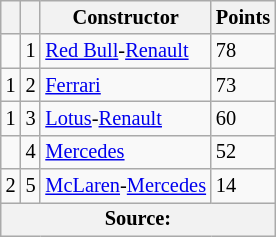<table class="wikitable" style="font-size: 85%;">
<tr>
<th></th>
<th></th>
<th>Constructor</th>
<th>Points</th>
</tr>
<tr>
<td align="left"></td>
<td align="center">1</td>
<td> <a href='#'>Red Bull</a>-<a href='#'>Renault</a></td>
<td>78</td>
</tr>
<tr>
<td align="left"> 1</td>
<td align="center">2</td>
<td> <a href='#'>Ferrari</a></td>
<td>73</td>
</tr>
<tr>
<td align="left"> 1</td>
<td align="center">3</td>
<td> <a href='#'>Lotus</a>-<a href='#'>Renault</a></td>
<td>60</td>
</tr>
<tr>
<td align="left"></td>
<td align="center">4</td>
<td> <a href='#'>Mercedes</a></td>
<td>52</td>
</tr>
<tr>
<td align="left"> 2</td>
<td align="center">5</td>
<td> <a href='#'>McLaren</a>-<a href='#'>Mercedes</a></td>
<td>14</td>
</tr>
<tr>
<th colspan=4>Source: </th>
</tr>
</table>
